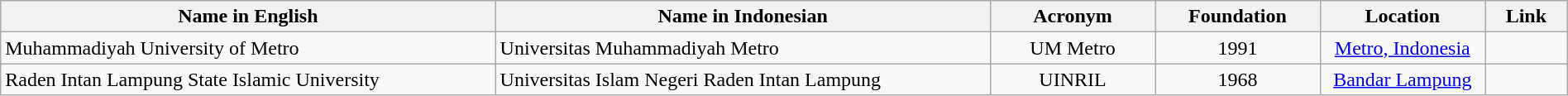<table class="wikitable sortable" style="width:100%;">
<tr>
<th>Name in English</th>
<th>Name in Indonesian</th>
<th>Acronym</th>
<th>Foundation</th>
<th>Location</th>
<th class="unsortable">Link</th>
</tr>
<tr>
<td style="width:30%;">Muhammadiyah University of Metro</td>
<td style="width:30%;">Universitas Muhammadiyah Metro</td>
<td style="width:10%; text-align:center;">UM Metro</td>
<td style="width:10%; text-align:center;">1991</td>
<td style="width:10%; text-align:center;"><a href='#'>Metro, Indonesia</a></td>
<td style="width:5%; text-align:center;"></td>
</tr>
<tr>
<td style="width:30%;">Raden Intan Lampung State Islamic University</td>
<td style="width:30%;">Universitas Islam Negeri Raden Intan Lampung</td>
<td style="width:10%; text-align:center;">UINRIL</td>
<td style="width:10%; text-align:center;">1968</td>
<td style="width:10%; text-align:center;"><a href='#'>Bandar Lampung</a></td>
<td style="width:5%; text-align:center;"></td>
</tr>
</table>
